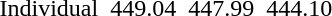<table>
<tr>
<td>Individual <br> </td>
<td></td>
<td>449.04</td>
<td></td>
<td>447.99</td>
<td></td>
<td>444.10</td>
</tr>
</table>
